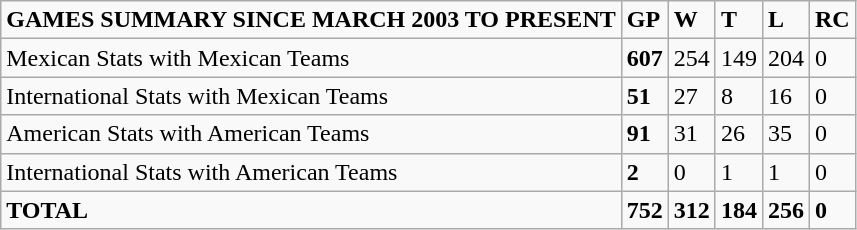<table class="wikitable">
<tr>
<td colspan="5" rowspan="1"><strong>GAMES SUMMARY SINCE MARCH 2003 TO PRESENT</strong></td>
<td><strong>GP</strong></td>
<td><strong>W</strong></td>
<td><strong>T</strong></td>
<td><strong>L</strong></td>
<td><strong>RC</strong></td>
</tr>
<tr>
<td colspan="5" rowspan="1">Mexican Stats with Mexican Teams</td>
<td><strong>607</strong></td>
<td>254</td>
<td>149</td>
<td>204</td>
<td>0</td>
</tr>
<tr>
<td colspan="5" rowspan="1">International Stats with Mexican Teams</td>
<td><strong>51</strong></td>
<td>27</td>
<td>8</td>
<td>16</td>
<td>0</td>
</tr>
<tr>
<td colspan="5" rowspan="1">American Stats with American Teams</td>
<td><strong>91</strong></td>
<td>31</td>
<td>26</td>
<td>35</td>
<td>0</td>
</tr>
<tr>
<td colspan="5" rowspan="1">International Stats with American Teams</td>
<td><strong>2</strong></td>
<td>0</td>
<td>1</td>
<td>1</td>
<td>0</td>
</tr>
<tr>
<td colspan="5" rowspan="1"><strong>TOTAL</strong></td>
<td><strong>752</strong></td>
<td><strong>312</strong></td>
<td><strong>184</strong></td>
<td><strong>256</strong></td>
<td><strong>0</strong></td>
</tr>
</table>
